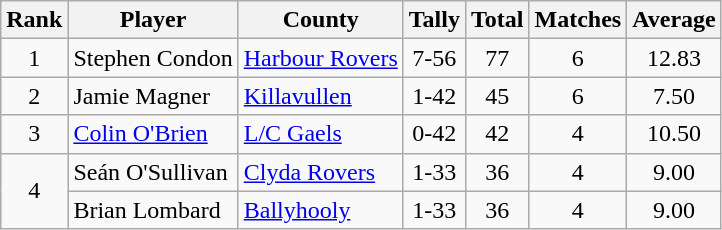<table class="wikitable">
<tr>
<th>Rank</th>
<th>Player</th>
<th>County</th>
<th>Tally</th>
<th>Total</th>
<th>Matches</th>
<th>Average</th>
</tr>
<tr>
<td rowspan=1 align=center>1</td>
<td>Stephen Condon</td>
<td><a href='#'>Harbour Rovers</a></td>
<td align=center>7-56</td>
<td align=center>77</td>
<td align=center>6</td>
<td align=center>12.83</td>
</tr>
<tr>
<td rowspan=1 align=center>2</td>
<td>Jamie Magner</td>
<td><a href='#'>Killavullen</a></td>
<td align=center>1-42</td>
<td align=center>45</td>
<td align=center>6</td>
<td align=center>7.50</td>
</tr>
<tr>
<td rowspan=1 align=center>3</td>
<td><a href='#'>Colin O'Brien</a></td>
<td><a href='#'>L/C Gaels</a></td>
<td align=center>0-42</td>
<td align=center>42</td>
<td align=center>4</td>
<td align=center>10.50</td>
</tr>
<tr>
<td rowspan=2 align=center>4</td>
<td>Seán O'Sullivan</td>
<td><a href='#'>Clyda Rovers</a></td>
<td align=center>1-33</td>
<td align=center>36</td>
<td align=center>4</td>
<td align=center>9.00</td>
</tr>
<tr>
<td>Brian Lombard</td>
<td><a href='#'>Ballyhooly</a></td>
<td align=center>1-33</td>
<td align=center>36</td>
<td align=center>4</td>
<td align=center>9.00</td>
</tr>
</table>
